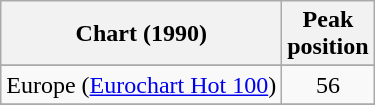<table class="wikitable sortable">
<tr>
<th>Chart (1990)</th>
<th>Peak<br>position</th>
</tr>
<tr>
</tr>
<tr>
<td>Europe (<a href='#'>Eurochart Hot 100</a>)</td>
<td style="text-align:center;">56</td>
</tr>
<tr>
</tr>
<tr>
</tr>
<tr>
</tr>
</table>
